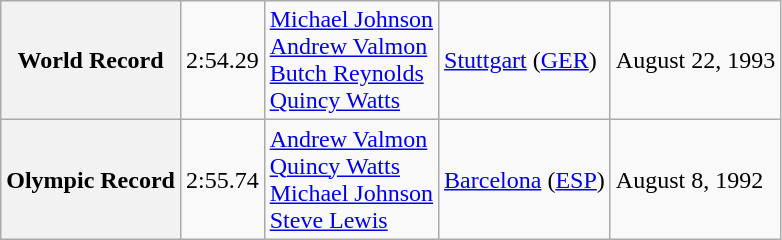<table class="wikitable" style="text-align:left">
<tr>
<th>World Record</th>
<td>2:54.29</td>
<td> <a href='#'>Michael Johnson</a><br> <a href='#'>Andrew Valmon</a><br> <a href='#'>Butch Reynolds</a><br> <a href='#'>Quincy Watts</a></td>
<td><a href='#'>Stuttgart</a> (<a href='#'>GER</a>)</td>
<td>August 22, 1993</td>
</tr>
<tr>
<th>Olympic Record</th>
<td>2:55.74</td>
<td> <a href='#'>Andrew Valmon</a><br> <a href='#'>Quincy Watts</a><br> <a href='#'>Michael Johnson</a><br> <a href='#'>Steve Lewis</a></td>
<td><a href='#'>Barcelona</a> (<a href='#'>ESP</a>)</td>
<td>August 8, 1992</td>
</tr>
</table>
